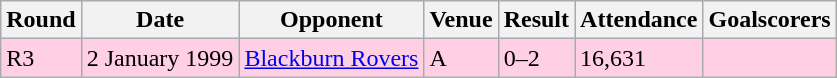<table class="wikitable">
<tr>
<th>Round</th>
<th>Date</th>
<th>Opponent</th>
<th>Venue</th>
<th>Result</th>
<th>Attendance</th>
<th>Goalscorers</th>
</tr>
<tr style="background-color: #ffd0e3;">
<td>R3</td>
<td>2 January 1999</td>
<td><a href='#'>Blackburn Rovers</a></td>
<td>A</td>
<td>0–2</td>
<td>16,631</td>
<td></td>
</tr>
</table>
